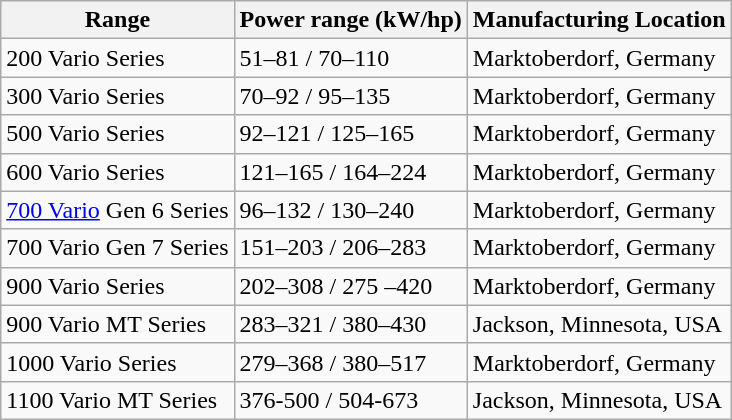<table class="wikitable sortable">
<tr>
<th>Range</th>
<th>Power range (kW/hp)</th>
<th>Manufacturing Location</th>
</tr>
<tr>
<td>200 Vario Series</td>
<td>51–81 / 70–110</td>
<td>Marktoberdorf, Germany</td>
</tr>
<tr>
<td>300 Vario Series</td>
<td>70–92 / 95–135</td>
<td>Marktoberdorf, Germany</td>
</tr>
<tr>
<td>500 Vario Series</td>
<td>92–121 / 125–165</td>
<td>Marktoberdorf, Germany</td>
</tr>
<tr>
<td>600 Vario Series</td>
<td>121–165 / 164–224</td>
<td>Marktoberdorf, Germany</td>
</tr>
<tr>
<td><a href='#'>700 Vario</a> Gen 6 Series</td>
<td>96–132 / 130–240</td>
<td>Marktoberdorf, Germany</td>
</tr>
<tr>
<td>700 Vario Gen 7 Series</td>
<td>151–203 / 206–283</td>
<td>Marktoberdorf, Germany</td>
</tr>
<tr>
<td>900 Vario Series</td>
<td>202–308 / 275 –420</td>
<td>Marktoberdorf, Germany</td>
</tr>
<tr>
<td>900 Vario MT Series</td>
<td>283–321 / 380–430</td>
<td>Jackson, Minnesota, USA</td>
</tr>
<tr>
<td>1000 Vario Series</td>
<td>279–368 / 380–517</td>
<td>Marktoberdorf, Germany</td>
</tr>
<tr>
<td>1100 Vario MT Series</td>
<td>376-500 / 504-673</td>
<td>Jackson, Minnesota, USA</td>
</tr>
</table>
